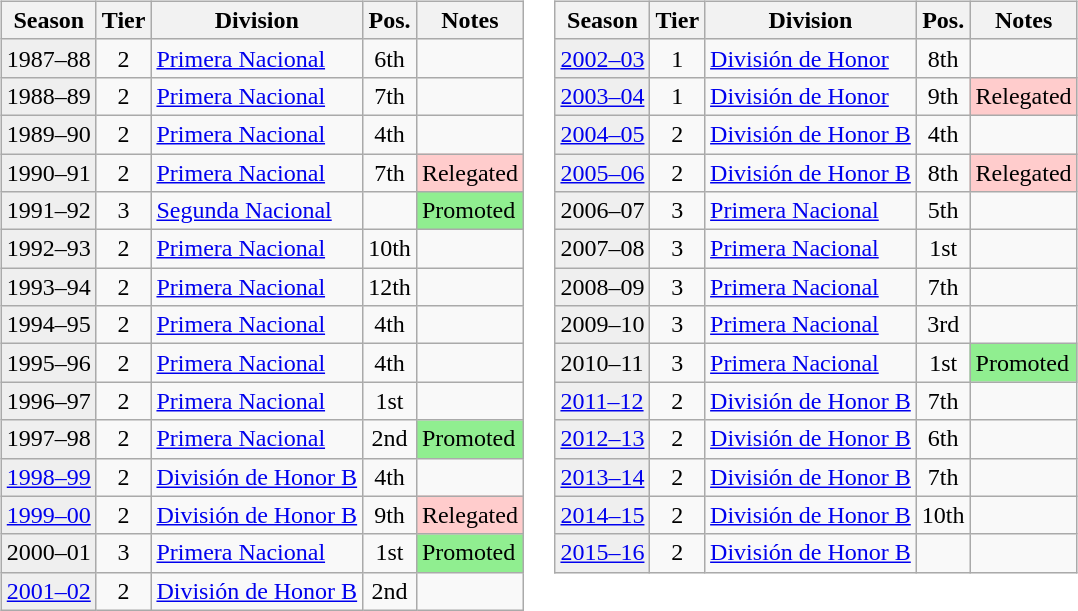<table>
<tr>
<td valign="top" width=0%><br><table class="wikitable">
<tr>
<th>Season</th>
<th>Tier</th>
<th>Division</th>
<th>Pos.</th>
<th>Notes</th>
</tr>
<tr>
<td style="background:#efefef;">1987–88</td>
<td align="center">2</td>
<td><a href='#'>Primera Nacional</a></td>
<td align="center">6th</td>
<td></td>
</tr>
<tr>
<td style="background:#efefef;">1988–89</td>
<td align="center">2</td>
<td><a href='#'>Primera Nacional</a></td>
<td align="center">7th</td>
<td></td>
</tr>
<tr>
<td style="background:#efefef;">1989–90</td>
<td align="center">2</td>
<td><a href='#'>Primera Nacional</a></td>
<td align="center">4th</td>
<td></td>
</tr>
<tr>
<td style="background:#efefef;">1990–91</td>
<td align="center">2</td>
<td><a href='#'>Primera Nacional</a></td>
<td align="center">7th</td>
<td style="background:#ffcccc">Relegated</td>
</tr>
<tr>
<td style="background:#efefef;">1991–92</td>
<td align="center">3</td>
<td><a href='#'>Segunda Nacional</a></td>
<td align="center"></td>
<td style="background:#90EE90">Promoted</td>
</tr>
<tr>
<td style="background:#efefef;">1992–93</td>
<td align="center">2</td>
<td><a href='#'>Primera Nacional</a></td>
<td align="center">10th</td>
<td></td>
</tr>
<tr>
<td style="background:#efefef;">1993–94</td>
<td align="center">2</td>
<td><a href='#'>Primera Nacional</a></td>
<td align="center">12th</td>
<td></td>
</tr>
<tr>
<td style="background:#efefef;">1994–95</td>
<td align="center">2</td>
<td><a href='#'>Primera Nacional</a></td>
<td align="center">4th</td>
<td></td>
</tr>
<tr>
<td style="background:#efefef;">1995–96</td>
<td align="center">2</td>
<td><a href='#'>Primera Nacional</a></td>
<td align="center">4th</td>
<td></td>
</tr>
<tr>
<td style="background:#efefef;">1996–97</td>
<td align="center">2</td>
<td><a href='#'>Primera Nacional</a></td>
<td align="center">1st</td>
<td></td>
</tr>
<tr>
<td style="background:#efefef;">1997–98</td>
<td align="center">2</td>
<td><a href='#'>Primera Nacional</a></td>
<td align="center">2nd</td>
<td style="background:#90EE90">Promoted</td>
</tr>
<tr>
<td style="background:#efefef;"><a href='#'>1998–99</a></td>
<td align="center">2</td>
<td><a href='#'>División de Honor B</a></td>
<td align="center">4th</td>
<td></td>
</tr>
<tr>
<td style="background:#efefef;"><a href='#'>1999–00</a></td>
<td align="center">2</td>
<td><a href='#'>División de Honor B</a></td>
<td align="center">9th</td>
<td style="background:#ffcccc">Relegated</td>
</tr>
<tr>
<td style="background:#efefef;">2000–01</td>
<td align="center">3</td>
<td><a href='#'>Primera Nacional</a></td>
<td align="center">1st</td>
<td style="background:#90EE90">Promoted</td>
</tr>
<tr>
<td style="background:#efefef;"><a href='#'>2001–02</a></td>
<td align="center">2</td>
<td><a href='#'>División de Honor B</a></td>
<td align="center">2nd</td>
<td></td>
</tr>
</table>
</td>
<td valign="top" width=0%><br><table class="wikitable">
<tr>
<th>Season</th>
<th>Tier</th>
<th>Division</th>
<th>Pos.</th>
<th>Notes</th>
</tr>
<tr>
<td style="background:#efefef;"><a href='#'>2002–03</a></td>
<td align="center">1</td>
<td><a href='#'>División de Honor</a></td>
<td align="center">8th</td>
<td></td>
</tr>
<tr>
<td style="background:#efefef;"><a href='#'>2003–04</a></td>
<td align="center">1</td>
<td><a href='#'>División de Honor</a></td>
<td align="center">9th</td>
<td style="background:#ffcccc">Relegated</td>
</tr>
<tr>
<td style="background:#efefef;"><a href='#'>2004–05</a></td>
<td align="center">2</td>
<td><a href='#'>División de Honor B</a></td>
<td align="center">4th</td>
<td></td>
</tr>
<tr>
<td style="background:#efefef;"><a href='#'>2005–06</a></td>
<td align="center">2</td>
<td><a href='#'>División de Honor B</a></td>
<td align="center">8th</td>
<td style="background:#ffcccc">Relegated</td>
</tr>
<tr>
<td style="background:#efefef;">2006–07</td>
<td align="center">3</td>
<td><a href='#'>Primera Nacional</a></td>
<td align="center">5th</td>
<td></td>
</tr>
<tr>
<td style="background:#efefef;">2007–08</td>
<td align="center">3</td>
<td><a href='#'>Primera Nacional</a></td>
<td align="center">1st</td>
<td></td>
</tr>
<tr>
<td style="background:#efefef;">2008–09</td>
<td align="center">3</td>
<td><a href='#'>Primera Nacional</a></td>
<td align="center">7th</td>
<td></td>
</tr>
<tr>
<td style="background:#efefef;">2009–10</td>
<td align="center">3</td>
<td><a href='#'>Primera Nacional</a></td>
<td align="center">3rd</td>
<td></td>
</tr>
<tr>
<td style="background:#efefef;">2010–11</td>
<td align="center">3</td>
<td><a href='#'>Primera Nacional</a></td>
<td align="center">1st</td>
<td style="background:#90EE90">Promoted</td>
</tr>
<tr>
<td style="background:#efefef;"><a href='#'>2011–12</a></td>
<td align="center">2</td>
<td><a href='#'>División de Honor B</a></td>
<td align="center">7th</td>
<td></td>
</tr>
<tr>
<td style="background:#efefef;"><a href='#'>2012–13</a></td>
<td align="center">2</td>
<td><a href='#'>División de Honor B</a></td>
<td align="center">6th</td>
<td></td>
</tr>
<tr>
<td style="background:#efefef;"><a href='#'>2013–14</a></td>
<td align="center">2</td>
<td><a href='#'>División de Honor B</a></td>
<td align="center">7th</td>
<td></td>
</tr>
<tr>
<td style="background:#efefef;"><a href='#'>2014–15</a></td>
<td align="center">2</td>
<td><a href='#'>División de Honor B</a></td>
<td align="center">10th</td>
<td></td>
</tr>
<tr>
<td style="background:#efefef;"><a href='#'>2015–16</a></td>
<td align="center">2</td>
<td><a href='#'>División de Honor B</a></td>
<td align="center"></td>
<td></td>
</tr>
</table>
</td>
</tr>
</table>
